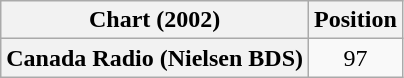<table class="wikitable plainrowheaders" style="text-align:center">
<tr>
<th scope="col">Chart (2002)</th>
<th scope="col">Position</th>
</tr>
<tr>
<th scope="row">Canada Radio (Nielsen BDS)</th>
<td>97</td>
</tr>
</table>
